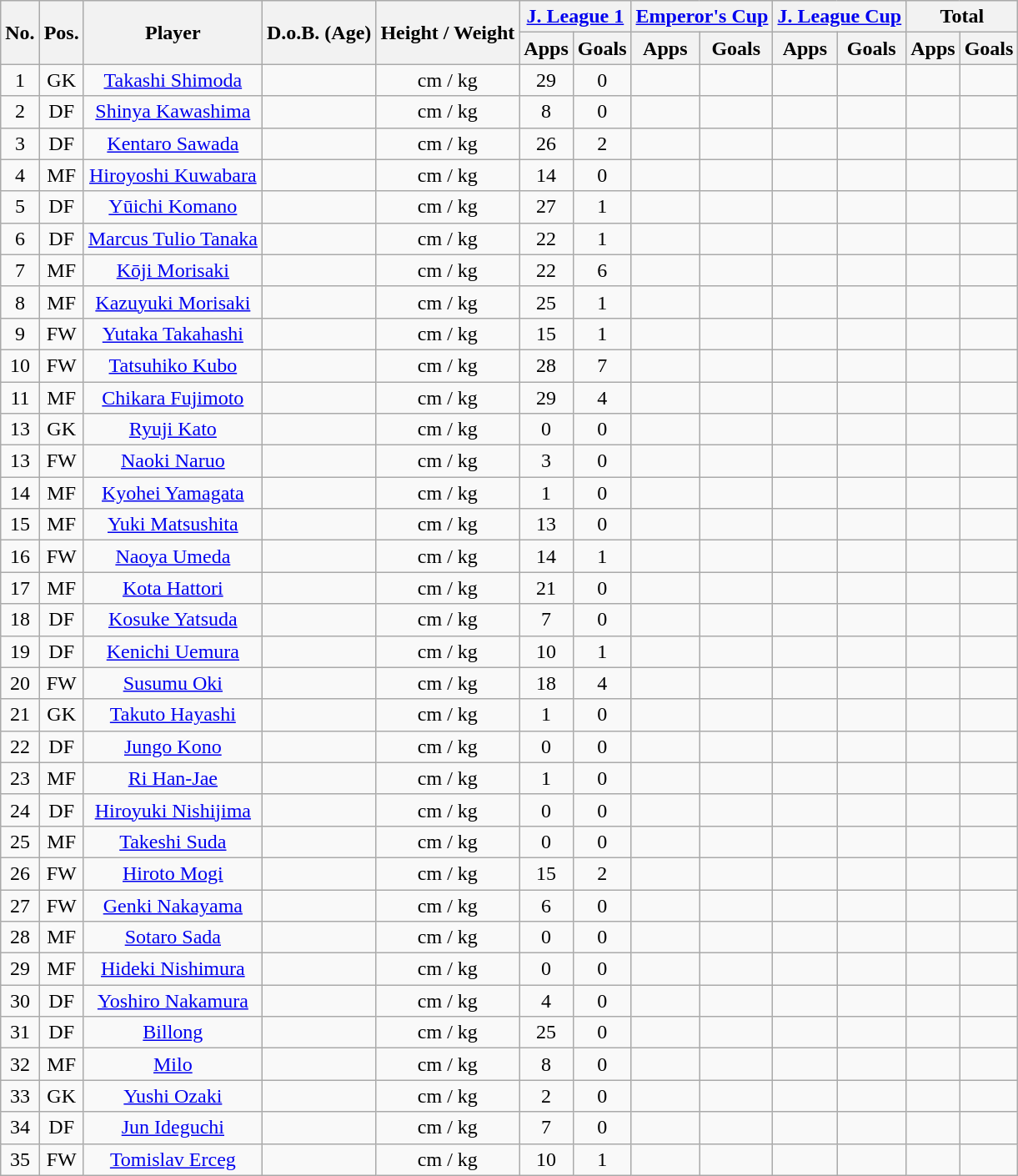<table class="wikitable" style="text-align:center;">
<tr>
<th rowspan="2">No.</th>
<th rowspan="2">Pos.</th>
<th rowspan="2">Player</th>
<th rowspan="2">D.o.B. (Age)</th>
<th rowspan="2">Height / Weight</th>
<th colspan="2"><a href='#'>J. League 1</a></th>
<th colspan="2"><a href='#'>Emperor's Cup</a></th>
<th colspan="2"><a href='#'>J. League Cup</a></th>
<th colspan="2">Total</th>
</tr>
<tr>
<th>Apps</th>
<th>Goals</th>
<th>Apps</th>
<th>Goals</th>
<th>Apps</th>
<th>Goals</th>
<th>Apps</th>
<th>Goals</th>
</tr>
<tr>
<td>1</td>
<td>GK</td>
<td><a href='#'>Takashi Shimoda</a></td>
<td></td>
<td>cm / kg</td>
<td>29</td>
<td>0</td>
<td></td>
<td></td>
<td></td>
<td></td>
<td></td>
<td></td>
</tr>
<tr>
<td>2</td>
<td>DF</td>
<td><a href='#'>Shinya Kawashima</a></td>
<td></td>
<td>cm / kg</td>
<td>8</td>
<td>0</td>
<td></td>
<td></td>
<td></td>
<td></td>
<td></td>
<td></td>
</tr>
<tr>
<td>3</td>
<td>DF</td>
<td><a href='#'>Kentaro Sawada</a></td>
<td></td>
<td>cm / kg</td>
<td>26</td>
<td>2</td>
<td></td>
<td></td>
<td></td>
<td></td>
<td></td>
<td></td>
</tr>
<tr>
<td>4</td>
<td>MF</td>
<td><a href='#'>Hiroyoshi Kuwabara</a></td>
<td></td>
<td>cm / kg</td>
<td>14</td>
<td>0</td>
<td></td>
<td></td>
<td></td>
<td></td>
<td></td>
<td></td>
</tr>
<tr>
<td>5</td>
<td>DF</td>
<td><a href='#'>Yūichi Komano</a></td>
<td></td>
<td>cm / kg</td>
<td>27</td>
<td>1</td>
<td></td>
<td></td>
<td></td>
<td></td>
<td></td>
<td></td>
</tr>
<tr>
<td>6</td>
<td>DF</td>
<td><a href='#'>Marcus Tulio Tanaka</a></td>
<td></td>
<td>cm / kg</td>
<td>22</td>
<td>1</td>
<td></td>
<td></td>
<td></td>
<td></td>
<td></td>
<td></td>
</tr>
<tr>
<td>7</td>
<td>MF</td>
<td><a href='#'>Kōji Morisaki</a></td>
<td></td>
<td>cm / kg</td>
<td>22</td>
<td>6</td>
<td></td>
<td></td>
<td></td>
<td></td>
<td></td>
<td></td>
</tr>
<tr>
<td>8</td>
<td>MF</td>
<td><a href='#'>Kazuyuki Morisaki</a></td>
<td></td>
<td>cm / kg</td>
<td>25</td>
<td>1</td>
<td></td>
<td></td>
<td></td>
<td></td>
<td></td>
<td></td>
</tr>
<tr>
<td>9</td>
<td>FW</td>
<td><a href='#'>Yutaka Takahashi</a></td>
<td></td>
<td>cm / kg</td>
<td>15</td>
<td>1</td>
<td></td>
<td></td>
<td></td>
<td></td>
<td></td>
<td></td>
</tr>
<tr>
<td>10</td>
<td>FW</td>
<td><a href='#'>Tatsuhiko Kubo</a></td>
<td></td>
<td>cm / kg</td>
<td>28</td>
<td>7</td>
<td></td>
<td></td>
<td></td>
<td></td>
<td></td>
<td></td>
</tr>
<tr>
<td>11</td>
<td>MF</td>
<td><a href='#'>Chikara Fujimoto</a></td>
<td></td>
<td>cm / kg</td>
<td>29</td>
<td>4</td>
<td></td>
<td></td>
<td></td>
<td></td>
<td></td>
<td></td>
</tr>
<tr>
<td>13</td>
<td>GK</td>
<td><a href='#'>Ryuji Kato</a></td>
<td></td>
<td>cm / kg</td>
<td>0</td>
<td>0</td>
<td></td>
<td></td>
<td></td>
<td></td>
<td></td>
<td></td>
</tr>
<tr>
<td>13</td>
<td>FW</td>
<td><a href='#'>Naoki Naruo</a></td>
<td></td>
<td>cm / kg</td>
<td>3</td>
<td>0</td>
<td></td>
<td></td>
<td></td>
<td></td>
<td></td>
<td></td>
</tr>
<tr>
<td>14</td>
<td>MF</td>
<td><a href='#'>Kyohei Yamagata</a></td>
<td></td>
<td>cm / kg</td>
<td>1</td>
<td>0</td>
<td></td>
<td></td>
<td></td>
<td></td>
<td></td>
<td></td>
</tr>
<tr>
<td>15</td>
<td>MF</td>
<td><a href='#'>Yuki Matsushita</a></td>
<td></td>
<td>cm / kg</td>
<td>13</td>
<td>0</td>
<td></td>
<td></td>
<td></td>
<td></td>
<td></td>
<td></td>
</tr>
<tr>
<td>16</td>
<td>FW</td>
<td><a href='#'>Naoya Umeda</a></td>
<td></td>
<td>cm / kg</td>
<td>14</td>
<td>1</td>
<td></td>
<td></td>
<td></td>
<td></td>
<td></td>
<td></td>
</tr>
<tr>
<td>17</td>
<td>MF</td>
<td><a href='#'>Kota Hattori</a></td>
<td></td>
<td>cm / kg</td>
<td>21</td>
<td>0</td>
<td></td>
<td></td>
<td></td>
<td></td>
<td></td>
<td></td>
</tr>
<tr>
<td>18</td>
<td>DF</td>
<td><a href='#'>Kosuke Yatsuda</a></td>
<td></td>
<td>cm / kg</td>
<td>7</td>
<td>0</td>
<td></td>
<td></td>
<td></td>
<td></td>
<td></td>
<td></td>
</tr>
<tr>
<td>19</td>
<td>DF</td>
<td><a href='#'>Kenichi Uemura</a></td>
<td></td>
<td>cm / kg</td>
<td>10</td>
<td>1</td>
<td></td>
<td></td>
<td></td>
<td></td>
<td></td>
<td></td>
</tr>
<tr>
<td>20</td>
<td>FW</td>
<td><a href='#'>Susumu Oki</a></td>
<td></td>
<td>cm / kg</td>
<td>18</td>
<td>4</td>
<td></td>
<td></td>
<td></td>
<td></td>
<td></td>
<td></td>
</tr>
<tr>
<td>21</td>
<td>GK</td>
<td><a href='#'>Takuto Hayashi</a></td>
<td></td>
<td>cm / kg</td>
<td>1</td>
<td>0</td>
<td></td>
<td></td>
<td></td>
<td></td>
<td></td>
<td></td>
</tr>
<tr>
<td>22</td>
<td>DF</td>
<td><a href='#'>Jungo Kono</a></td>
<td></td>
<td>cm / kg</td>
<td>0</td>
<td>0</td>
<td></td>
<td></td>
<td></td>
<td></td>
<td></td>
<td></td>
</tr>
<tr>
<td>23</td>
<td>MF</td>
<td><a href='#'>Ri Han-Jae</a></td>
<td></td>
<td>cm / kg</td>
<td>1</td>
<td>0</td>
<td></td>
<td></td>
<td></td>
<td></td>
<td></td>
<td></td>
</tr>
<tr>
<td>24</td>
<td>DF</td>
<td><a href='#'>Hiroyuki Nishijima</a></td>
<td></td>
<td>cm / kg</td>
<td>0</td>
<td>0</td>
<td></td>
<td></td>
<td></td>
<td></td>
<td></td>
<td></td>
</tr>
<tr>
<td>25</td>
<td>MF</td>
<td><a href='#'>Takeshi Suda</a></td>
<td></td>
<td>cm / kg</td>
<td>0</td>
<td>0</td>
<td></td>
<td></td>
<td></td>
<td></td>
<td></td>
<td></td>
</tr>
<tr>
<td>26</td>
<td>FW</td>
<td><a href='#'>Hiroto Mogi</a></td>
<td></td>
<td>cm / kg</td>
<td>15</td>
<td>2</td>
<td></td>
<td></td>
<td></td>
<td></td>
<td></td>
<td></td>
</tr>
<tr>
<td>27</td>
<td>FW</td>
<td><a href='#'>Genki Nakayama</a></td>
<td></td>
<td>cm / kg</td>
<td>6</td>
<td>0</td>
<td></td>
<td></td>
<td></td>
<td></td>
<td></td>
<td></td>
</tr>
<tr>
<td>28</td>
<td>MF</td>
<td><a href='#'>Sotaro Sada</a></td>
<td></td>
<td>cm / kg</td>
<td>0</td>
<td>0</td>
<td></td>
<td></td>
<td></td>
<td></td>
<td></td>
<td></td>
</tr>
<tr>
<td>29</td>
<td>MF</td>
<td><a href='#'>Hideki Nishimura</a></td>
<td></td>
<td>cm / kg</td>
<td>0</td>
<td>0</td>
<td></td>
<td></td>
<td></td>
<td></td>
<td></td>
<td></td>
</tr>
<tr>
<td>30</td>
<td>DF</td>
<td><a href='#'>Yoshiro Nakamura</a></td>
<td></td>
<td>cm / kg</td>
<td>4</td>
<td>0</td>
<td></td>
<td></td>
<td></td>
<td></td>
<td></td>
<td></td>
</tr>
<tr>
<td>31</td>
<td>DF</td>
<td><a href='#'>Billong</a></td>
<td></td>
<td>cm / kg</td>
<td>25</td>
<td>0</td>
<td></td>
<td></td>
<td></td>
<td></td>
<td></td>
<td></td>
</tr>
<tr>
<td>32</td>
<td>MF</td>
<td><a href='#'>Milo</a></td>
<td></td>
<td>cm / kg</td>
<td>8</td>
<td>0</td>
<td></td>
<td></td>
<td></td>
<td></td>
<td></td>
<td></td>
</tr>
<tr>
<td>33</td>
<td>GK</td>
<td><a href='#'>Yushi Ozaki</a></td>
<td></td>
<td>cm / kg</td>
<td>2</td>
<td>0</td>
<td></td>
<td></td>
<td></td>
<td></td>
<td></td>
<td></td>
</tr>
<tr>
<td>34</td>
<td>DF</td>
<td><a href='#'>Jun Ideguchi</a></td>
<td></td>
<td>cm / kg</td>
<td>7</td>
<td>0</td>
<td></td>
<td></td>
<td></td>
<td></td>
<td></td>
<td></td>
</tr>
<tr>
<td>35</td>
<td>FW</td>
<td><a href='#'>Tomislav Erceg</a></td>
<td></td>
<td>cm / kg</td>
<td>10</td>
<td>1</td>
<td></td>
<td></td>
<td></td>
<td></td>
<td></td>
<td></td>
</tr>
</table>
